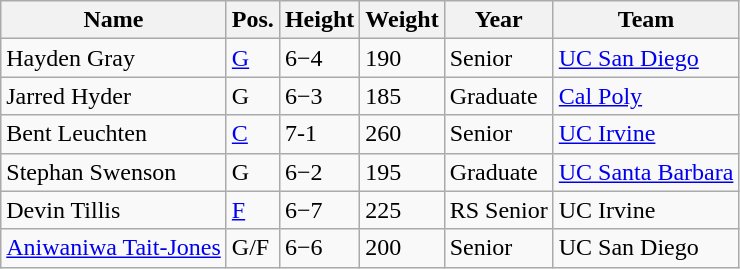<table class="wikitable sortable" border="1">
<tr>
<th>Name</th>
<th>Pos.</th>
<th>Height</th>
<th>Weight</th>
<th>Year</th>
<th>Team</th>
</tr>
<tr>
<td>Hayden Gray</td>
<td><a href='#'>G</a></td>
<td>6−4</td>
<td>190</td>
<td>Senior</td>
<td><a href='#'>UC San Diego</a></td>
</tr>
<tr>
<td>Jarred Hyder</td>
<td>G</td>
<td>6−3</td>
<td>185</td>
<td>Graduate</td>
<td><a href='#'>Cal Poly</a></td>
</tr>
<tr>
<td>Bent Leuchten</td>
<td><a href='#'>C</a></td>
<td>7-1</td>
<td>260</td>
<td>Senior</td>
<td><a href='#'>UC Irvine</a></td>
</tr>
<tr>
<td>Stephan Swenson</td>
<td>G</td>
<td>6−2</td>
<td>195</td>
<td>Graduate</td>
<td><a href='#'>UC Santa Barbara</a></td>
</tr>
<tr>
<td>Devin Tillis</td>
<td><a href='#'>F</a></td>
<td>6−7</td>
<td>225</td>
<td>RS Senior</td>
<td>UC Irvine</td>
</tr>
<tr>
<td><a href='#'>Aniwaniwa Tait-Jones</a></td>
<td>G/F</td>
<td>6−6</td>
<td>200</td>
<td>Senior</td>
<td>UC San Diego</td>
</tr>
</table>
